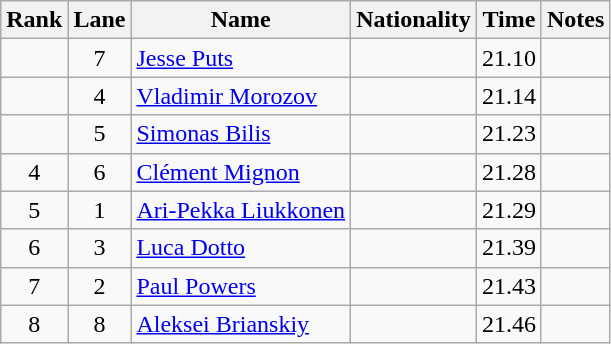<table class="wikitable sortable" style="text-align:center">
<tr>
<th>Rank</th>
<th>Lane</th>
<th>Name</th>
<th>Nationality</th>
<th>Time</th>
<th>Notes</th>
</tr>
<tr>
<td></td>
<td>7</td>
<td align=left><a href='#'>Jesse Puts</a></td>
<td align=left></td>
<td>21.10</td>
<td></td>
</tr>
<tr>
<td></td>
<td>4</td>
<td align=left><a href='#'>Vladimir Morozov</a></td>
<td align=left></td>
<td>21.14</td>
<td></td>
</tr>
<tr>
<td></td>
<td>5</td>
<td align=left><a href='#'>Simonas Bilis</a></td>
<td align=left></td>
<td>21.23</td>
<td></td>
</tr>
<tr>
<td>4</td>
<td>6</td>
<td align=left><a href='#'>Clément Mignon</a></td>
<td align=left></td>
<td>21.28</td>
<td></td>
</tr>
<tr>
<td>5</td>
<td>1</td>
<td align=left><a href='#'>Ari-Pekka Liukkonen</a></td>
<td align=left></td>
<td>21.29</td>
<td></td>
</tr>
<tr>
<td>6</td>
<td>3</td>
<td align=left><a href='#'>Luca Dotto</a></td>
<td align=left></td>
<td>21.39</td>
<td></td>
</tr>
<tr>
<td>7</td>
<td>2</td>
<td align=left><a href='#'>Paul Powers</a></td>
<td align=left></td>
<td>21.43</td>
<td></td>
</tr>
<tr>
<td>8</td>
<td>8</td>
<td align=left><a href='#'>Aleksei Brianskiy</a></td>
<td align=left></td>
<td>21.46</td>
<td></td>
</tr>
</table>
